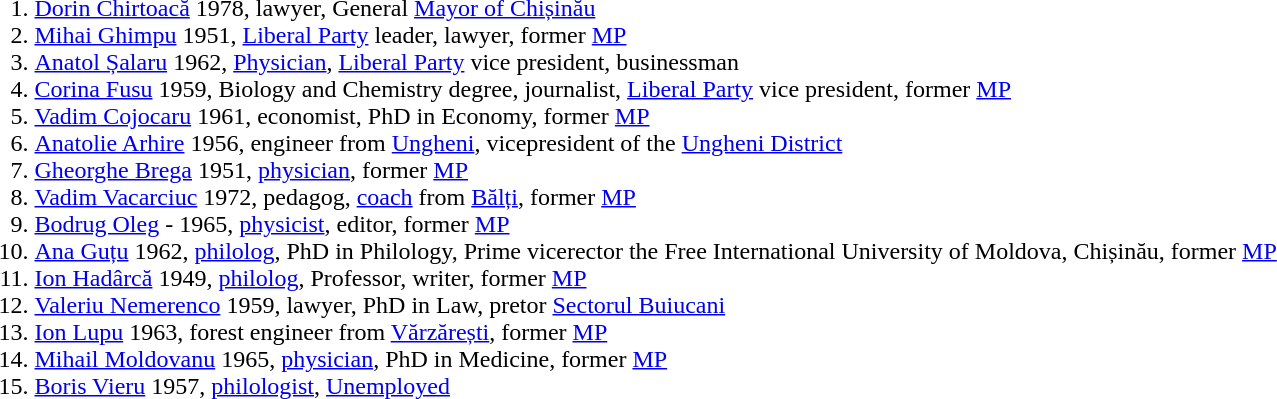<table valign="top">
<tr>
<td><ul><ol><br><li> <a href='#'>Dorin Chirtoacă</a> 1978, lawyer, General <a href='#'>Mayor of Chișinău</a> 
<li> <a href='#'>Mihai Ghimpu</a> 1951, <a href='#'>Liberal Party</a> leader, lawyer, former <a href='#'>MP</a> 
<li> <a href='#'>Anatol Șalaru</a> 1962, <a href='#'>Physician</a>, <a href='#'>Liberal Party</a> vice president, businessman 
<li> <a href='#'>Corina Fusu</a> 1959, Biology and Chemistry degree, journalist, <a href='#'>Liberal Party</a> vice president, former <a href='#'>MP</a> 
<li> <a href='#'>Vadim Cojocaru</a> 1961, economist, PhD in Economy, former <a href='#'>MP</a> 
<li> <a href='#'>Anatolie Arhire</a> 1956, engineer from <a href='#'>Ungheni</a>, vicepresident of the <a href='#'>Ungheni District</a> 
<li> <a href='#'>Gheorghe Brega</a> 1951, <a href='#'>physician</a>, former <a href='#'>MP</a> 
<li> <a href='#'>Vadim Vacarciuc</a> 1972, pedagog, <a href='#'>coach</a> from <a href='#'>Bălți</a>, former <a href='#'>MP</a> 
<li> <a href='#'>Bodrug Oleg</a> - 1965, <a href='#'>physicist</a>, editor, former <a href='#'>MP</a> 
<li> <a href='#'>Ana Guțu</a> 1962, <a href='#'>philolog</a>, PhD in Philology, Prime vicerector the Free International University of Moldova, Chișinău, former <a href='#'>MP</a> 
<li> <a href='#'>Ion Hadârcă</a> 1949, <a href='#'>philolog</a>, Professor, writer, former <a href='#'>MP</a> 
<li> <a href='#'>Valeriu Nemerenco</a> 1959, lawyer, PhD in Law, pretor <a href='#'>Sectorul Buiucani</a> 
<li> <a href='#'>Ion Lupu</a> 1963, forest engineer from <a href='#'>Vărzărești</a>, former <a href='#'>MP</a> 
<li> <a href='#'>Mihail Moldovanu</a> 1965, <a href='#'>physician</a>, PhD in Medicine, former <a href='#'>MP</a> 
<li> <a href='#'>Boris Vieru</a> 1957, <a href='#'>philologist</a>, <a href='#'>Unemployed</a>
</ol></ul></td>
</tr>
</table>
